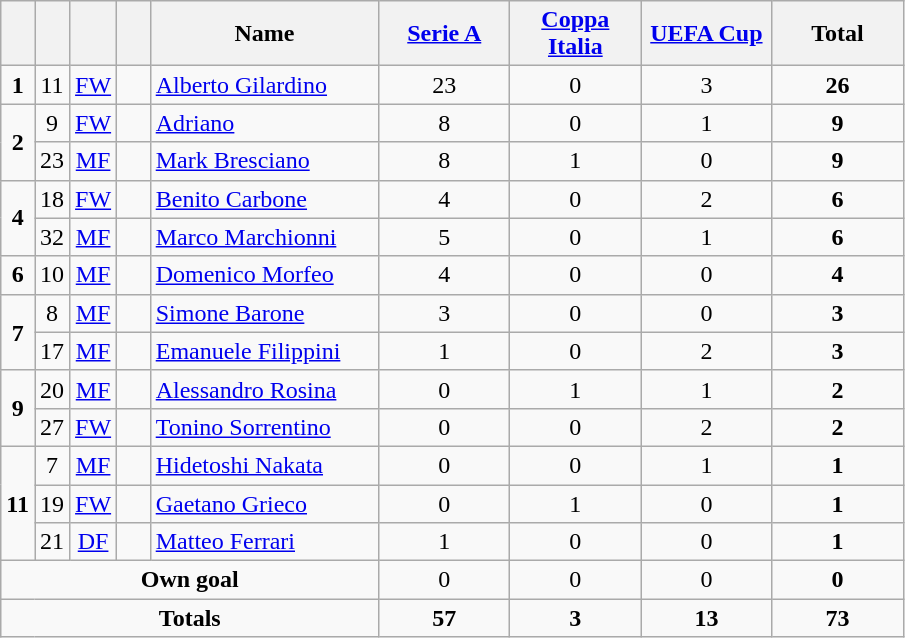<table class="wikitable" style="text-align:center">
<tr>
<th width=15></th>
<th width=15></th>
<th width=15></th>
<th width=15></th>
<th width=145>Name</th>
<th width=80><a href='#'>Serie A</a></th>
<th width=80><a href='#'>Coppa Italia</a></th>
<th width=80><a href='#'>UEFA Cup</a></th>
<th width=80>Total</th>
</tr>
<tr>
<td><strong>1</strong></td>
<td>11</td>
<td><a href='#'>FW</a></td>
<td></td>
<td align=left><a href='#'>Alberto Gilardino</a></td>
<td>23</td>
<td>0</td>
<td>3</td>
<td><strong>26</strong></td>
</tr>
<tr>
<td rowspan=2><strong>2</strong></td>
<td>9</td>
<td><a href='#'>FW</a></td>
<td></td>
<td align=left><a href='#'>Adriano</a></td>
<td>8</td>
<td>0</td>
<td>1</td>
<td><strong>9</strong></td>
</tr>
<tr>
<td>23</td>
<td><a href='#'>MF</a></td>
<td></td>
<td align=left><a href='#'>Mark Bresciano</a></td>
<td>8</td>
<td>1</td>
<td>0</td>
<td><strong>9</strong></td>
</tr>
<tr>
<td rowspan=2><strong>4</strong></td>
<td>18</td>
<td><a href='#'>FW</a></td>
<td></td>
<td align=left><a href='#'>Benito Carbone</a></td>
<td>4</td>
<td>0</td>
<td>2</td>
<td><strong>6</strong></td>
</tr>
<tr>
<td>32</td>
<td><a href='#'>MF</a></td>
<td></td>
<td align=left><a href='#'>Marco Marchionni</a></td>
<td>5</td>
<td>0</td>
<td>1</td>
<td><strong>6</strong></td>
</tr>
<tr>
<td><strong>6</strong></td>
<td>10</td>
<td><a href='#'>MF</a></td>
<td></td>
<td align=left><a href='#'>Domenico Morfeo</a></td>
<td>4</td>
<td>0</td>
<td>0</td>
<td><strong>4</strong></td>
</tr>
<tr>
<td rowspan=2><strong>7</strong></td>
<td>8</td>
<td><a href='#'>MF</a></td>
<td></td>
<td align=left><a href='#'>Simone Barone</a></td>
<td>3</td>
<td>0</td>
<td>0</td>
<td><strong>3</strong></td>
</tr>
<tr>
<td>17</td>
<td><a href='#'>MF</a></td>
<td></td>
<td align=left><a href='#'>Emanuele Filippini</a></td>
<td>1</td>
<td>0</td>
<td>2</td>
<td><strong>3</strong></td>
</tr>
<tr>
<td rowspan=2><strong>9</strong></td>
<td>20</td>
<td><a href='#'>MF</a></td>
<td></td>
<td align=left><a href='#'>Alessandro Rosina</a></td>
<td>0</td>
<td>1</td>
<td>1</td>
<td><strong>2</strong></td>
</tr>
<tr>
<td>27</td>
<td><a href='#'>FW</a></td>
<td></td>
<td align=left><a href='#'>Tonino Sorrentino</a></td>
<td>0</td>
<td>0</td>
<td>2</td>
<td><strong>2</strong></td>
</tr>
<tr>
<td rowspan=3><strong>11</strong></td>
<td>7</td>
<td><a href='#'>MF</a></td>
<td></td>
<td align=left><a href='#'>Hidetoshi Nakata</a></td>
<td>0</td>
<td>0</td>
<td>1</td>
<td><strong>1</strong></td>
</tr>
<tr>
<td>19</td>
<td><a href='#'>FW</a></td>
<td></td>
<td align=left><a href='#'>Gaetano Grieco</a></td>
<td>0</td>
<td>1</td>
<td>0</td>
<td><strong>1</strong></td>
</tr>
<tr>
<td>21</td>
<td><a href='#'>DF</a></td>
<td></td>
<td align=left><a href='#'>Matteo Ferrari</a></td>
<td>1</td>
<td>0</td>
<td>0</td>
<td><strong>1</strong></td>
</tr>
<tr>
<td colspan=5><strong>Own goal</strong></td>
<td>0</td>
<td>0</td>
<td>0</td>
<td><strong>0</strong></td>
</tr>
<tr>
<td colspan=5><strong>Totals</strong></td>
<td><strong>57</strong></td>
<td><strong>3</strong></td>
<td><strong>13</strong></td>
<td><strong>73</strong></td>
</tr>
</table>
